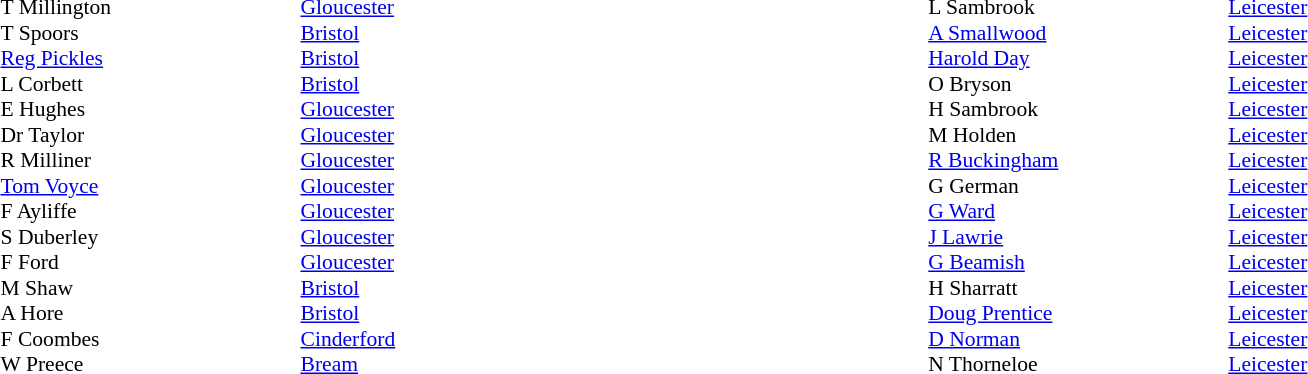<table width="80%">
<tr>
<td valign="top" width="50%"><br><table style="font-size: 90%" cellspacing="0" cellpadding="0">
<tr>
<th width="20"></th>
<th width="200"></th>
</tr>
<tr>
<td></td>
<td>T Millington</td>
<td><a href='#'>Gloucester</a></td>
</tr>
<tr>
<td></td>
<td>T Spoors</td>
<td><a href='#'>Bristol</a></td>
</tr>
<tr>
<td></td>
<td><a href='#'>Reg Pickles</a></td>
<td><a href='#'>Bristol</a></td>
</tr>
<tr>
<td></td>
<td>L Corbett</td>
<td><a href='#'>Bristol</a></td>
</tr>
<tr>
<td></td>
<td>E Hughes</td>
<td><a href='#'>Gloucester</a></td>
</tr>
<tr>
<td></td>
<td>Dr Taylor</td>
<td><a href='#'>Gloucester</a></td>
</tr>
<tr>
<td></td>
<td>R Milliner</td>
<td><a href='#'>Gloucester</a></td>
</tr>
<tr>
<td></td>
<td><a href='#'>Tom Voyce</a></td>
<td><a href='#'>Gloucester</a></td>
</tr>
<tr>
<td></td>
<td>F Ayliffe</td>
<td><a href='#'>Gloucester</a></td>
</tr>
<tr>
<td></td>
<td>S Duberley</td>
<td><a href='#'>Gloucester</a></td>
</tr>
<tr>
<td></td>
<td>F Ford</td>
<td><a href='#'>Gloucester</a></td>
</tr>
<tr>
<td></td>
<td>M Shaw</td>
<td><a href='#'>Bristol</a></td>
</tr>
<tr>
<td></td>
<td>A Hore</td>
<td><a href='#'>Bristol</a></td>
</tr>
<tr>
<td></td>
<td>F Coombes</td>
<td><a href='#'>Cinderford</a></td>
</tr>
<tr>
<td></td>
<td>W Preece</td>
<td><a href='#'>Bream</a></td>
</tr>
<tr>
</tr>
</table>
</td>
<td valign="top" width="50%"><br><table style="font-size: 90%" cellspacing="0" cellpadding="0" align="center">
<tr>
<th width="20"></th>
<th width="200"></th>
</tr>
<tr>
<td></td>
<td>L Sambrook</td>
<td><a href='#'>Leicester</a></td>
</tr>
<tr>
<td></td>
<td><a href='#'>A Smallwood</a></td>
<td><a href='#'>Leicester</a></td>
</tr>
<tr>
<td></td>
<td><a href='#'>Harold Day</a></td>
<td><a href='#'>Leicester</a></td>
</tr>
<tr>
<td></td>
<td>O Bryson</td>
<td><a href='#'>Leicester</a></td>
</tr>
<tr>
<td></td>
<td>H Sambrook</td>
<td><a href='#'>Leicester</a></td>
</tr>
<tr>
<td></td>
<td>M Holden</td>
<td><a href='#'>Leicester</a></td>
</tr>
<tr>
<td></td>
<td><a href='#'>R Buckingham</a></td>
<td><a href='#'>Leicester</a></td>
</tr>
<tr>
<td></td>
<td>G German</td>
<td><a href='#'>Leicester</a></td>
</tr>
<tr>
<td></td>
<td><a href='#'>G Ward</a></td>
<td><a href='#'>Leicester</a></td>
</tr>
<tr>
<td></td>
<td><a href='#'>J Lawrie</a></td>
<td><a href='#'>Leicester</a></td>
</tr>
<tr>
<td></td>
<td><a href='#'>G Beamish</a></td>
<td><a href='#'>Leicester</a></td>
</tr>
<tr>
<td></td>
<td>H Sharratt</td>
<td><a href='#'>Leicester</a></td>
</tr>
<tr>
<td></td>
<td><a href='#'>Doug Prentice</a></td>
<td><a href='#'>Leicester</a></td>
</tr>
<tr>
<td></td>
<td><a href='#'>D Norman</a></td>
<td><a href='#'>Leicester</a></td>
</tr>
<tr>
<td></td>
<td>N Thorneloe</td>
<td><a href='#'>Leicester</a></td>
</tr>
<tr>
</tr>
</table>
</td>
</tr>
</table>
